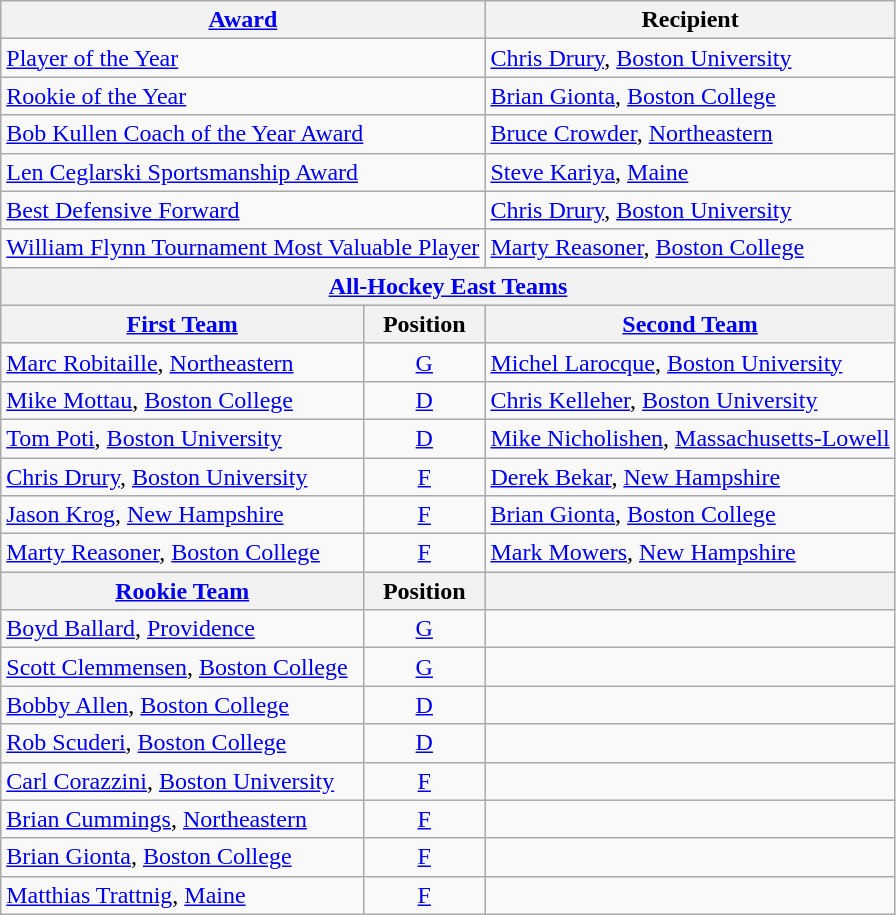<table class="wikitable">
<tr>
<th colspan=2><a href='#'>Award</a></th>
<th>Recipient</th>
</tr>
<tr>
<td colspan=2><a href='#'>Player of the Year</a></td>
<td><a href='#'>Chris Drury</a>, <a href='#'>Boston University</a></td>
</tr>
<tr>
<td colspan=2><a href='#'>Rookie of the Year</a></td>
<td><a href='#'>Brian Gionta</a>, <a href='#'>Boston College</a></td>
</tr>
<tr>
<td colspan=2><a href='#'>Bob Kullen Coach of the Year Award</a></td>
<td><a href='#'>Bruce Crowder</a>, <a href='#'>Northeastern</a></td>
</tr>
<tr>
<td colspan=2><a href='#'>Len Ceglarski Sportsmanship Award</a></td>
<td><a href='#'>Steve Kariya</a>, <a href='#'>Maine</a></td>
</tr>
<tr>
<td colspan=2><a href='#'>Best Defensive Forward</a></td>
<td><a href='#'>Chris Drury</a>, <a href='#'>Boston University</a></td>
</tr>
<tr>
<td colspan=2><a href='#'>William Flynn Tournament Most Valuable Player</a></td>
<td><a href='#'>Marty Reasoner</a>, <a href='#'>Boston College</a></td>
</tr>
<tr>
<th colspan=3><a href='#'>All-Hockey East Teams</a></th>
</tr>
<tr>
<th><a href='#'>First Team</a></th>
<th>  Position  </th>
<th><a href='#'>Second Team</a></th>
</tr>
<tr>
<td><a href='#'>Marc Robitaille</a>, <a href='#'>Northeastern</a></td>
<td align=center><a href='#'>G</a></td>
<td><a href='#'>Michel Larocque</a>, <a href='#'>Boston University</a></td>
</tr>
<tr>
<td><a href='#'>Mike Mottau</a>, <a href='#'>Boston College</a></td>
<td align=center><a href='#'>D</a></td>
<td><a href='#'>Chris Kelleher</a>, <a href='#'>Boston University</a></td>
</tr>
<tr>
<td><a href='#'>Tom Poti</a>, <a href='#'>Boston University</a></td>
<td align=center><a href='#'>D</a></td>
<td><a href='#'>Mike Nicholishen</a>, <a href='#'>Massachusetts-Lowell</a></td>
</tr>
<tr>
<td><a href='#'>Chris Drury</a>, <a href='#'>Boston University</a></td>
<td align=center><a href='#'>F</a></td>
<td><a href='#'>Derek Bekar</a>, <a href='#'>New Hampshire</a></td>
</tr>
<tr>
<td><a href='#'>Jason Krog</a>, <a href='#'>New Hampshire</a></td>
<td align=center><a href='#'>F</a></td>
<td><a href='#'>Brian Gionta</a>, <a href='#'>Boston College</a></td>
</tr>
<tr>
<td><a href='#'>Marty Reasoner</a>, <a href='#'>Boston College</a></td>
<td align=center><a href='#'>F</a></td>
<td><a href='#'>Mark Mowers</a>, <a href='#'>New Hampshire</a></td>
</tr>
<tr>
<th><a href='#'>Rookie Team</a></th>
<th>  Position  </th>
<th></th>
</tr>
<tr>
<td><a href='#'>Boyd Ballard</a>, <a href='#'>Providence</a></td>
<td align=center><a href='#'>G</a></td>
<td></td>
</tr>
<tr>
<td><a href='#'>Scott Clemmensen</a>, <a href='#'>Boston College</a></td>
<td align=center><a href='#'>G</a></td>
<td></td>
</tr>
<tr>
<td><a href='#'>Bobby Allen</a>, <a href='#'>Boston College</a></td>
<td align=center><a href='#'>D</a></td>
<td></td>
</tr>
<tr>
<td><a href='#'>Rob Scuderi</a>, <a href='#'>Boston College</a></td>
<td align=center><a href='#'>D</a></td>
<td></td>
</tr>
<tr>
<td><a href='#'>Carl Corazzini</a>, <a href='#'>Boston University</a></td>
<td align=center><a href='#'>F</a></td>
<td></td>
</tr>
<tr>
<td><a href='#'>Brian Cummings</a>, <a href='#'>Northeastern</a></td>
<td align=center><a href='#'>F</a></td>
<td></td>
</tr>
<tr>
<td><a href='#'>Brian Gionta</a>, <a href='#'>Boston College</a></td>
<td align=center><a href='#'>F</a></td>
<td></td>
</tr>
<tr>
<td><a href='#'>Matthias Trattnig</a>, <a href='#'>Maine</a></td>
<td align=center><a href='#'>F</a></td>
<td></td>
</tr>
</table>
